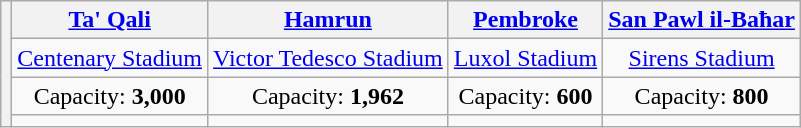<table class="wikitable" style="text-align:center">
<tr>
<th rowspan="4"></th>
<th><a href='#'>Ta' Qali</a></th>
<th><a href='#'>Hamrun</a></th>
<th><a href='#'>Pembroke</a></th>
<th><a href='#'>San Pawl il-Baħar</a></th>
</tr>
<tr>
<td><a href='#'>Centenary Stadium</a></td>
<td><a href='#'>Victor Tedesco Stadium</a></td>
<td><a href='#'>Luxol Stadium</a></td>
<td><a href='#'>Sirens Stadium</a></td>
</tr>
<tr>
<td>Capacity: <strong>3,000</strong></td>
<td>Capacity: <strong>1,962</strong></td>
<td>Capacity: <strong>600</strong></td>
<td>Capacity: <strong>800</strong></td>
</tr>
<tr>
<td></td>
<td></td>
<td></td>
<td></td>
</tr>
</table>
